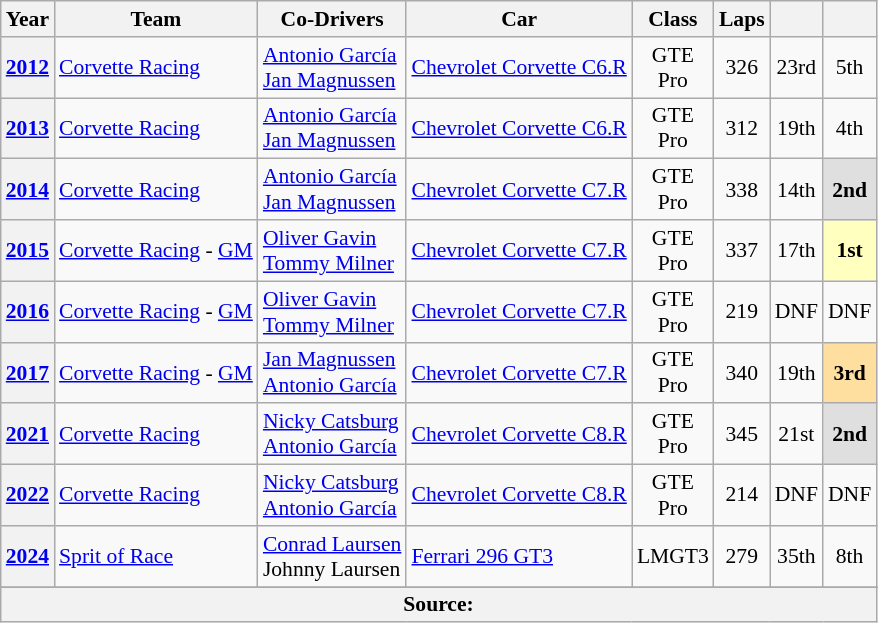<table class="wikitable" style="text-align:center; font-size:90%">
<tr>
<th>Year</th>
<th>Team</th>
<th>Co-Drivers</th>
<th>Car</th>
<th>Class</th>
<th>Laps</th>
<th></th>
<th></th>
</tr>
<tr>
<th><a href='#'>2012</a></th>
<td align="left"> <a href='#'>Corvette Racing</a></td>
<td align="left"> <a href='#'>Antonio García</a><br> <a href='#'>Jan Magnussen</a></td>
<td><a href='#'>Chevrolet Corvette C6.R</a></td>
<td>GTE<br>Pro</td>
<td>326</td>
<td>23rd</td>
<td>5th</td>
</tr>
<tr>
<th><a href='#'>2013</a></th>
<td align="left"> <a href='#'>Corvette Racing</a></td>
<td align="left"> <a href='#'>Antonio García</a><br> <a href='#'>Jan Magnussen</a></td>
<td><a href='#'>Chevrolet Corvette C6.R</a></td>
<td>GTE<br>Pro</td>
<td>312</td>
<td>19th</td>
<td>4th</td>
</tr>
<tr>
<th><a href='#'>2014</a></th>
<td align="left"> <a href='#'>Corvette Racing</a></td>
<td align="left"> <a href='#'>Antonio García</a><br> <a href='#'>Jan Magnussen</a></td>
<td align="left"><a href='#'>Chevrolet Corvette C7.R</a></td>
<td>GTE<br>Pro</td>
<td>338</td>
<td>14th</td>
<td style="background:#DFDFDF;"><strong>2nd</strong></td>
</tr>
<tr>
<th><a href='#'>2015</a></th>
<td align="left"> <a href='#'>Corvette Racing</a> - <a href='#'>GM</a></td>
<td align="left"> <a href='#'>Oliver Gavin</a><br> <a href='#'>Tommy Milner</a></td>
<td align="left"><a href='#'>Chevrolet Corvette C7.R</a></td>
<td>GTE<br>Pro</td>
<td>337</td>
<td>17th</td>
<td style="background:#FFFFBF;"><strong>1st</strong></td>
</tr>
<tr>
<th><a href='#'>2016</a></th>
<td align="left"> <a href='#'>Corvette Racing</a> - <a href='#'>GM</a></td>
<td align="left"> <a href='#'>Oliver Gavin</a><br> <a href='#'>Tommy Milner</a></td>
<td align="left"><a href='#'>Chevrolet Corvette C7.R</a></td>
<td>GTE<br>Pro</td>
<td>219</td>
<td>DNF</td>
<td>DNF</td>
</tr>
<tr>
<th><a href='#'>2017</a></th>
<td align="left"> <a href='#'>Corvette Racing</a> - <a href='#'>GM</a></td>
<td align="left"> <a href='#'>Jan Magnussen</a><br> <a href='#'>Antonio García</a></td>
<td align="left"><a href='#'>Chevrolet Corvette C7.R</a></td>
<td>GTE<br>Pro</td>
<td>340</td>
<td>19th</td>
<td style="background:#ffdf9f;"><strong>3rd</strong></td>
</tr>
<tr>
<th><a href='#'>2021</a></th>
<td align="left"> <a href='#'>Corvette Racing</a></td>
<td align="left"> <a href='#'>Nicky Catsburg</a><br> <a href='#'>Antonio García</a></td>
<td align="left"><a href='#'>Chevrolet Corvette C8.R</a></td>
<td>GTE<br>Pro</td>
<td>345</td>
<td>21st</td>
<td style="background:#DFDFDF;"><strong>2nd</strong></td>
</tr>
<tr>
<th><a href='#'>2022</a></th>
<td align="left"> <a href='#'>Corvette Racing</a></td>
<td align="left"> <a href='#'>Nicky Catsburg</a><br> <a href='#'>Antonio García</a></td>
<td align="left"><a href='#'>Chevrolet Corvette C8.R</a></td>
<td>GTE<br>Pro</td>
<td>214</td>
<td>DNF</td>
<td>DNF</td>
</tr>
<tr>
<th><a href='#'>2024</a></th>
<td align="left"> <a href='#'>Sprit of Race</a></td>
<td align="left"> <a href='#'>Conrad Laursen</a><br> Johnny Laursen</td>
<td align="left"><a href='#'>Ferrari 296 GT3</a></td>
<td>LMGT3</td>
<td>279</td>
<td>35th</td>
<td>8th</td>
</tr>
<tr>
</tr>
<tr>
<th colspan="8">Source:</th>
</tr>
</table>
